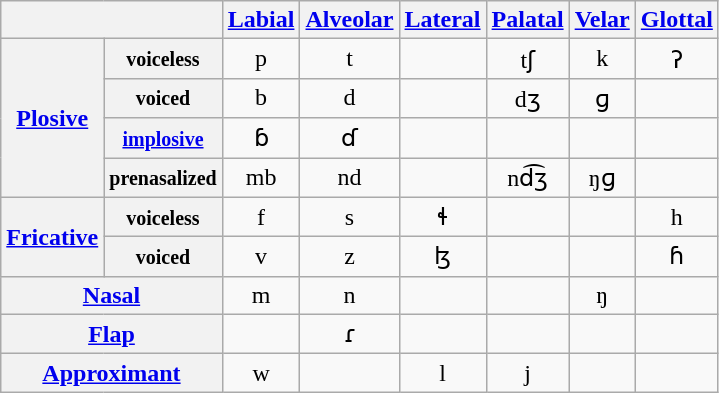<table class="wikitable">
<tr>
<th colspan="2"></th>
<th><a href='#'>Labial</a></th>
<th><a href='#'>Alveolar</a></th>
<th><a href='#'>Lateral</a></th>
<th><a href='#'>Palatal</a></th>
<th><a href='#'>Velar</a></th>
<th><a href='#'>Glottal</a></th>
</tr>
<tr align="center">
<th rowspan="4"><a href='#'>Plosive</a></th>
<th><small>voiceless</small></th>
<td>p</td>
<td>t</td>
<td></td>
<td>tʃ</td>
<td>k</td>
<td>ʔ</td>
</tr>
<tr align="center">
<th><small>voiced</small></th>
<td>b</td>
<td>d</td>
<td></td>
<td>dʒ</td>
<td>ɡ</td>
<td></td>
</tr>
<tr align="center">
<th><small><a href='#'>implosive</a></small></th>
<td>ɓ</td>
<td>ɗ</td>
<td></td>
<td></td>
<td></td>
<td></td>
</tr>
<tr align="center">
<th><small>prenasalized</small></th>
<td>mb</td>
<td>nd</td>
<td></td>
<td>nd͡ʒ</td>
<td>ŋɡ</td>
<td></td>
</tr>
<tr align="center">
<th rowspan="2"><a href='#'>Fricative</a></th>
<th><small>voiceless</small></th>
<td>f</td>
<td>s</td>
<td>ɬ</td>
<td></td>
<td></td>
<td>h</td>
</tr>
<tr align="center">
<th><small>voiced</small></th>
<td>v</td>
<td>z</td>
<td>ɮ</td>
<td></td>
<td></td>
<td>ɦ</td>
</tr>
<tr align="center">
<th colspan="2"><a href='#'>Nasal</a></th>
<td>m</td>
<td>n</td>
<td></td>
<td></td>
<td>ŋ</td>
<td></td>
</tr>
<tr align="center">
<th colspan="2"><a href='#'>Flap</a></th>
<td></td>
<td>ɾ</td>
<td></td>
<td></td>
<td></td>
<td></td>
</tr>
<tr align="center">
<th colspan="2"><a href='#'>Approximant</a></th>
<td>w</td>
<td></td>
<td>l</td>
<td>j</td>
<td></td>
<td></td>
</tr>
</table>
